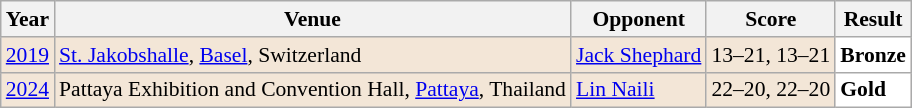<table class="sortable wikitable" style="font-size: 90%;">
<tr>
<th>Year</th>
<th>Venue</th>
<th>Opponent</th>
<th>Score</th>
<th>Result</th>
</tr>
<tr style="background:#F3E6D7">
<td align="center"><a href='#'>2019</a></td>
<td align="left"><a href='#'>St. Jakobshalle</a>, <a href='#'>Basel</a>, Switzerland</td>
<td align="left"> <a href='#'>Jack Shephard</a></td>
<td align="left">13–21, 13–21</td>
<td style="text-align:left; background:white"> <strong>Bronze</strong></td>
</tr>
<tr style="background:#F3E6D7">
<td align="center"><a href='#'>2024</a></td>
<td align="left">Pattaya Exhibition and Convention Hall, <a href='#'>Pattaya</a>, Thailand</td>
<td align="left"> <a href='#'>Lin Naili</a></td>
<td align="left">22–20, 22–20</td>
<td style="text-align:left; background:white"> <strong>Gold</strong></td>
</tr>
</table>
